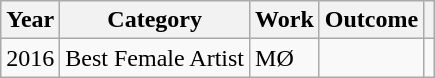<table class="wikitable Sortable">
<tr>
<th>Year</th>
<th>Category</th>
<th>Work</th>
<th>Outcome</th>
<th></th>
</tr>
<tr>
<td>2016</td>
<td>Best Female Artist</td>
<td>MØ</td>
<td></td>
<td></td>
</tr>
</table>
